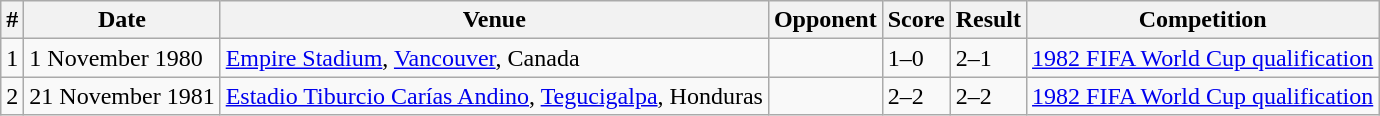<table class="wikitable">
<tr>
<th>#</th>
<th>Date</th>
<th>Venue</th>
<th>Opponent</th>
<th>Score</th>
<th>Result</th>
<th>Competition</th>
</tr>
<tr>
<td>1</td>
<td>1 November 1980</td>
<td><a href='#'>Empire Stadium</a>, <a href='#'>Vancouver</a>, Canada</td>
<td></td>
<td>1–0</td>
<td>2–1</td>
<td><a href='#'>1982 FIFA World Cup qualification</a></td>
</tr>
<tr>
<td>2</td>
<td>21 November 1981</td>
<td><a href='#'>Estadio Tiburcio Carías Andino</a>, <a href='#'>Tegucigalpa</a>, Honduras</td>
<td></td>
<td>2–2</td>
<td>2–2</td>
<td><a href='#'>1982 FIFA World Cup qualification</a></td>
</tr>
</table>
